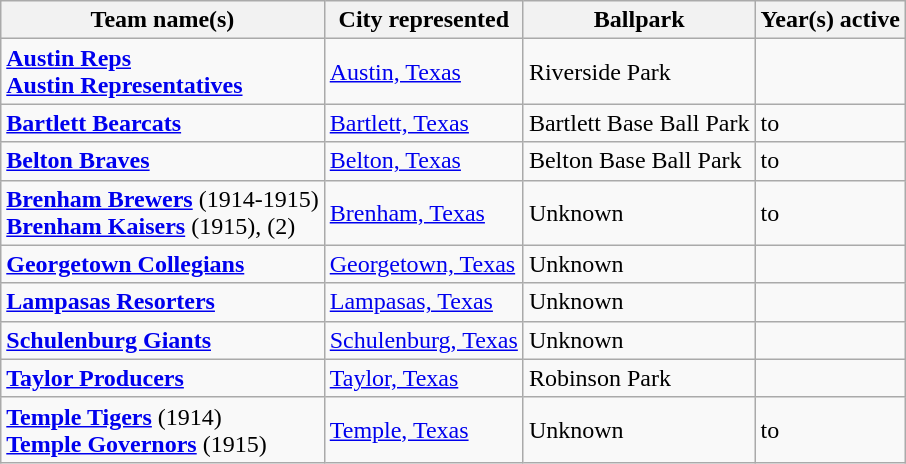<table class="wikitable">
<tr>
<th>Team name(s)</th>
<th>City represented</th>
<th>Ballpark</th>
<th>Year(s) active</th>
</tr>
<tr>
<td><strong><a href='#'>Austin Reps</a><br><a href='#'>Austin Representatives</a></strong></td>
<td><a href='#'>Austin, Texas</a></td>
<td>Riverside Park</td>
<td></td>
</tr>
<tr>
<td><strong><a href='#'>Bartlett Bearcats</a></strong></td>
<td><a href='#'>Bartlett, Texas</a></td>
<td>Bartlett Base Ball Park</td>
<td> to </td>
</tr>
<tr>
<td><strong><a href='#'>Belton Braves</a></strong></td>
<td><a href='#'>Belton, Texas</a></td>
<td>Belton Base Ball Park</td>
<td> to </td>
</tr>
<tr>
<td><strong><a href='#'>Brenham Brewers</a></strong> (1914-1915)<br><strong><a href='#'>Brenham Kaisers</a></strong> (1915), (2)</td>
<td><a href='#'>Brenham, Texas</a></td>
<td>Unknown</td>
<td> to </td>
</tr>
<tr>
<td><strong><a href='#'>Georgetown Collegians</a></strong></td>
<td><a href='#'>Georgetown, Texas</a></td>
<td>Unknown</td>
<td></td>
</tr>
<tr>
<td><strong><a href='#'>Lampasas Resorters</a></strong></td>
<td><a href='#'>Lampasas, Texas</a></td>
<td>Unknown</td>
<td></td>
</tr>
<tr>
<td><strong><a href='#'>Schulenburg Giants</a></strong></td>
<td><a href='#'>Schulenburg, Texas</a></td>
<td>Unknown</td>
<td></td>
</tr>
<tr>
<td><strong><a href='#'>Taylor Producers</a></strong></td>
<td><a href='#'>Taylor, Texas</a></td>
<td>Robinson Park</td>
<td></td>
</tr>
<tr>
<td><strong><a href='#'>Temple Tigers</a></strong> (1914)<br> <strong><a href='#'>Temple Governors</a></strong> (1915)</td>
<td><a href='#'>Temple, Texas</a></td>
<td>Unknown</td>
<td> to </td>
</tr>
</table>
